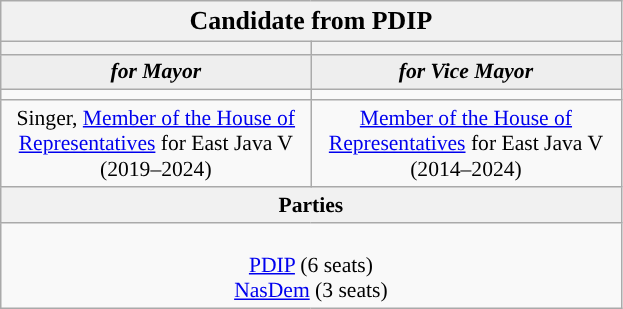<table class="wikitable" style="font-size:90%; text-align:center;">
<tr>
<td colspan=2 style="background:#f1f1f1;"><strong><big>Candidate from PDIP</big></strong></td>
</tr>
<tr>
<th style="width:3em; font-size:135%; background:#"><a href='#'></a></th>
<th style="width:3em; font-size:135%; background:#"><a href='#'></a></th>
</tr>
<tr style="color:#000; font-size:100%; background:#EEEEEE;">
<td style="width:3em; width:200px;"><strong><em>for Mayor</em></strong></td>
<td style="width:3em; width:200px;"><strong><em>for Vice Mayor</em></strong></td>
</tr>
<tr>
<td></td>
<td></td>
</tr>
<tr>
<td>Singer, <a href='#'>Member of the House of Representatives</a> for East Java V (2019–2024)</td>
<td><a href='#'>Member of the House of Representatives</a> for East Java V (2014–2024)</td>
</tr>
<tr>
<td colspan=2 style="background:#f1f1f1;"><strong>Parties</strong></td>
</tr>
<tr>
<td colspan=2 style="align:center"><br><a href='#'>PDIP</a> (6 seats)<br><a href='#'>NasDem</a> (3 seats)</td>
</tr>
</table>
